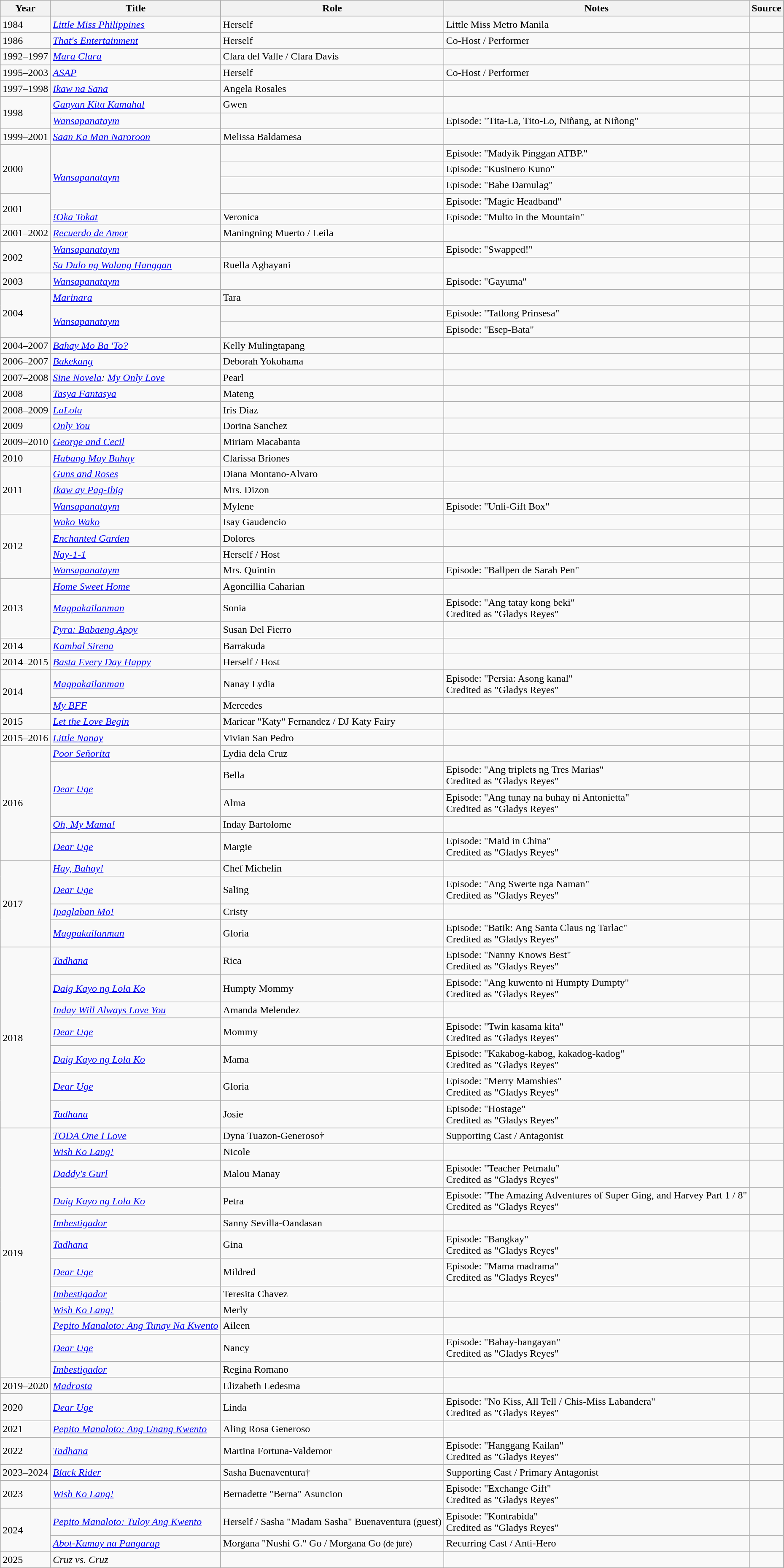<table class="wikitable sortable" >
<tr>
<th>Year</th>
<th>Title</th>
<th>Role</th>
<th class="unsortable">Notes </th>
<th class="unsortable">Source </th>
</tr>
<tr>
<td>1984</td>
<td><em><a href='#'>Little Miss Philippines</a></em></td>
<td>Herself</td>
<td>Little Miss Metro Manila</td>
<td></td>
</tr>
<tr>
<td>1986</td>
<td><em><a href='#'>That's Entertainment</a></em></td>
<td>Herself</td>
<td>Co-Host / Performer</td>
<td></td>
</tr>
<tr>
<td>1992–1997</td>
<td><em><a href='#'>Mara Clara</a></em></td>
<td>Clara del Valle / Clara Davis</td>
<td></td>
<td></td>
</tr>
<tr>
<td>1995–2003</td>
<td><em><a href='#'>ASAP</a></em></td>
<td>Herself</td>
<td>Co-Host / Performer</td>
<td></td>
</tr>
<tr>
<td>1997–1998</td>
<td><em><a href='#'>Ikaw na Sana</a></em></td>
<td>Angela Rosales</td>
<td></td>
<td></td>
</tr>
<tr>
<td rowspan="2">1998</td>
<td><em><a href='#'>Ganyan Kita Kamahal</a></em></td>
<td>Gwen</td>
<td></td>
<td></td>
</tr>
<tr>
<td><em><a href='#'>Wansapanataym</a></em></td>
<td></td>
<td>Episode: "Tita-La, Tito-Lo, Niñang, at Niñong"</td>
<td></td>
</tr>
<tr>
<td>1999–2001</td>
<td><em><a href='#'>Saan Ka Man Naroroon</a></em></td>
<td>Melissa Baldamesa</td>
<td></td>
<td></td>
</tr>
<tr>
<td rowspan="3">2000</td>
<td rowspan="4"><em><a href='#'>Wansapanataym</a></em></td>
<td></td>
<td>Episode: "Madyik Pinggan ATBP."</td>
<td></td>
</tr>
<tr>
<td></td>
<td>Episode: "Kusinero Kuno"</td>
<td></td>
</tr>
<tr>
<td></td>
<td>Episode: "Babe Damulag"</td>
<td></td>
</tr>
<tr>
<td rowspan="2">2001</td>
<td></td>
<td>Episode: "Magic Headband"</td>
<td></td>
</tr>
<tr>
<td><em><a href='#'>!Oka Tokat</a></em></td>
<td>Veronica</td>
<td>Episode: "Multo in the Mountain"</td>
<td></td>
</tr>
<tr>
<td>2001–2002</td>
<td><em><a href='#'>Recuerdo de Amor</a></em></td>
<td>Maningning Muerto / Leila</td>
<td></td>
<td></td>
</tr>
<tr>
<td rowspan="2">2002</td>
<td><em><a href='#'>Wansapanataym</a></em></td>
<td></td>
<td>Episode: "Swapped!"</td>
<td></td>
</tr>
<tr>
<td><em><a href='#'>Sa Dulo ng Walang Hanggan</a></em></td>
<td>Ruella Agbayani</td>
<td></td>
<td></td>
</tr>
<tr>
<td>2003</td>
<td><em><a href='#'>Wansapanataym</a></em></td>
<td></td>
<td>Episode: "Gayuma"</td>
<td></td>
</tr>
<tr>
<td rowspan="3">2004</td>
<td><em><a href='#'>Marinara</a></em></td>
<td>Tara</td>
<td></td>
<td></td>
</tr>
<tr>
<td rowspan="2"><em><a href='#'>Wansapanataym</a></em></td>
<td></td>
<td>Episode: "Tatlong Prinsesa"</td>
<td></td>
</tr>
<tr>
<td></td>
<td>Episode: "Esep-Bata"</td>
<td></td>
</tr>
<tr>
<td>2004–2007</td>
<td><em><a href='#'>Bahay Mo Ba 'To?</a></em></td>
<td>Kelly Mulingtapang</td>
<td></td>
<td></td>
</tr>
<tr>
<td>2006–2007</td>
<td><em><a href='#'>Bakekang</a></em></td>
<td>Deborah Yokohama</td>
<td></td>
<td></td>
</tr>
<tr>
<td>2007–2008</td>
<td><em><a href='#'>Sine Novela</a>: <a href='#'>My Only Love</a></em></td>
<td>Pearl</td>
<td></td>
<td></td>
</tr>
<tr>
<td>2008</td>
<td><em><a href='#'>Tasya Fantasya</a></em></td>
<td>Mateng</td>
<td></td>
<td></td>
</tr>
<tr>
<td>2008–2009</td>
<td><em><a href='#'>LaLola</a></em></td>
<td>Iris Diaz</td>
<td></td>
<td></td>
</tr>
<tr>
<td>2009</td>
<td><em><a href='#'>Only You</a></em></td>
<td>Dorina Sanchez</td>
<td></td>
<td></td>
</tr>
<tr>
<td>2009–2010</td>
<td><em><a href='#'>George and Cecil</a></em></td>
<td>Miriam Macabanta</td>
<td></td>
<td></td>
</tr>
<tr>
<td>2010</td>
<td><em><a href='#'>Habang May Buhay</a></em></td>
<td>Clarissa Briones</td>
<td></td>
<td></td>
</tr>
<tr>
<td rowspan="3">2011</td>
<td><em><a href='#'>Guns and Roses</a></em></td>
<td>Diana Montano-Alvaro</td>
<td></td>
<td></td>
</tr>
<tr>
<td><em><a href='#'>Ikaw ay Pag-Ibig</a></em></td>
<td>Mrs. Dizon</td>
<td></td>
<td></td>
</tr>
<tr>
<td><em><a href='#'>Wansapanataym</a></em></td>
<td>Mylene</td>
<td>Episode: "Unli-Gift Box"</td>
<td></td>
</tr>
<tr>
<td rowspan="4">2012</td>
<td><em><a href='#'>Wako Wako</a></em></td>
<td>Isay Gaudencio</td>
<td></td>
<td></td>
</tr>
<tr>
<td><em><a href='#'>Enchanted Garden</a></em></td>
<td>Dolores</td>
<td></td>
<td></td>
</tr>
<tr>
<td><em><a href='#'>Nay-1-1</a></em></td>
<td>Herself / Host</td>
<td></td>
<td></td>
</tr>
<tr>
<td><em><a href='#'>Wansapanataym</a></em></td>
<td>Mrs. Quintin</td>
<td>Episode: "Ballpen de Sarah Pen"</td>
<td></td>
</tr>
<tr>
<td rowspan="3">2013</td>
<td><em><a href='#'>Home Sweet Home</a></em></td>
<td>Agoncillia Caharian</td>
<td></td>
<td></td>
</tr>
<tr>
<td><em><a href='#'>Magpakailanman</a></em></td>
<td>Sonia</td>
<td>Episode: "Ang tatay kong beki" <br> Credited as "Gladys Reyes"</td>
<td></td>
</tr>
<tr>
<td><em><a href='#'>Pyra: Babaeng Apoy</a></em></td>
<td>Susan Del Fierro</td>
<td></td>
<td></td>
</tr>
<tr>
<td>2014</td>
<td><em><a href='#'>Kambal Sirena</a></em></td>
<td>Barrakuda</td>
<td></td>
<td></td>
</tr>
<tr>
<td>2014–2015</td>
<td><em><a href='#'>Basta Every Day Happy</a></em></td>
<td>Herself / Host</td>
<td></td>
<td></td>
</tr>
<tr>
<td rowspan="2">2014</td>
<td><em><a href='#'>Magpakailanman</a></em></td>
<td>Nanay Lydia</td>
<td>Episode: "Persia: Asong kanal" <br> Credited as "Gladys Reyes"</td>
<td></td>
</tr>
<tr>
<td><em><a href='#'>My BFF</a></em></td>
<td>Mercedes</td>
<td></td>
<td></td>
</tr>
<tr>
<td>2015</td>
<td><em><a href='#'>Let the Love Begin</a></em></td>
<td>Maricar "Katy" Fernandez / DJ Katy Fairy</td>
<td></td>
<td></td>
</tr>
<tr>
<td>2015–2016</td>
<td><em><a href='#'>Little Nanay</a></em></td>
<td>Vivian San Pedro</td>
<td></td>
<td></td>
</tr>
<tr>
<td rowspan="5">2016</td>
<td><em><a href='#'>Poor Señorita</a></em></td>
<td>Lydia dela Cruz</td>
<td></td>
<td></td>
</tr>
<tr>
<td rowspan="2"><em><a href='#'>Dear Uge</a></em></td>
<td>Bella</td>
<td>Episode: "Ang triplets ng Tres Marias" <br> Credited as "Gladys Reyes"</td>
<td></td>
</tr>
<tr>
<td>Alma</td>
<td>Episode: "Ang tunay na buhay ni Antonietta" <br> Credited as "Gladys Reyes"</td>
<td></td>
</tr>
<tr>
<td><em><a href='#'>Oh, My Mama!</a></em></td>
<td>Inday Bartolome</td>
<td></td>
<td></td>
</tr>
<tr>
<td><em><a href='#'>Dear Uge</a></em></td>
<td>Margie</td>
<td>Episode: "Maid in China" <br> Credited as "Gladys Reyes"</td>
<td></td>
</tr>
<tr>
<td rowspan="4">2017</td>
<td><em><a href='#'>Hay, Bahay!</a></em></td>
<td>Chef Michelin</td>
<td></td>
<td></td>
</tr>
<tr>
<td><em><a href='#'>Dear Uge</a></em></td>
<td>Saling</td>
<td>Episode: "Ang Swerte nga Naman" <br> Credited as "Gladys Reyes"</td>
<td></td>
</tr>
<tr>
<td><em><a href='#'>Ipaglaban Mo!</a></em></td>
<td>Cristy</td>
<td></td>
<td></td>
</tr>
<tr>
<td><em><a href='#'>Magpakailanman</a></em></td>
<td>Gloria</td>
<td>Episode: "Batik: Ang Santa Claus ng Tarlac" <br> Credited as "Gladys Reyes"</td>
<td></td>
</tr>
<tr>
<td rowspan="7">2018</td>
<td><em><a href='#'>Tadhana</a></em></td>
<td>Rica</td>
<td>Episode: "Nanny Knows Best" <br> Credited as "Gladys Reyes"</td>
<td></td>
</tr>
<tr>
<td><em><a href='#'>Daig Kayo ng Lola Ko</a></em></td>
<td>Humpty Mommy</td>
<td>Episode: "Ang kuwento ni Humpty Dumpty" <br> Credited as "Gladys Reyes"</td>
<td></td>
</tr>
<tr>
<td><em><a href='#'>Inday Will Always Love You</a></em></td>
<td>Amanda Melendez</td>
<td></td>
<td></td>
</tr>
<tr>
<td><em><a href='#'>Dear Uge</a></em></td>
<td>Mommy</td>
<td>Episode: "Twin kasama kita" <br> Credited as "Gladys Reyes"</td>
<td></td>
</tr>
<tr>
<td><em><a href='#'>Daig Kayo ng Lola Ko</a></em></td>
<td>Mama</td>
<td>Episode: "Kakabog-kabog, kakadog-kadog" <br> Credited as "Gladys Reyes"</td>
<td></td>
</tr>
<tr>
<td><em><a href='#'>Dear Uge</a></em></td>
<td>Gloria</td>
<td>Episode: "Merry Mamshies" <br> Credited as "Gladys Reyes"</td>
<td></td>
</tr>
<tr>
<td><em><a href='#'>Tadhana</a></em></td>
<td>Josie</td>
<td>Episode: "Hostage" <br> Credited as "Gladys Reyes"</td>
<td></td>
</tr>
<tr>
<td rowspan="12">2019</td>
<td><em><a href='#'>TODA One I Love</a></em></td>
<td>Dyna Tuazon-Generoso†</td>
<td>Supporting Cast / Antagonist</td>
<td></td>
</tr>
<tr>
<td><em><a href='#'>Wish Ko Lang!</a></em></td>
<td>Nicole</td>
<td></td>
<td></td>
</tr>
<tr>
<td><em><a href='#'>Daddy's Gurl</a></em></td>
<td>Malou Manay</td>
<td>Episode: "Teacher Petmalu" <br> Credited as "Gladys Reyes"</td>
<td></td>
</tr>
<tr>
<td><em><a href='#'>Daig Kayo ng Lola Ko</a></em></td>
<td>Petra</td>
<td>Episode: "The Amazing Adventures of Super Ging, and Harvey Part 1 / 8" <br> Credited as "Gladys Reyes"</td>
<td></td>
</tr>
<tr>
<td><em><a href='#'>Imbestigador</a></em></td>
<td>Sanny Sevilla-Oandasan</td>
<td></td>
<td></td>
</tr>
<tr>
<td><em><a href='#'>Tadhana</a></em></td>
<td>Gina</td>
<td>Episode: "Bangkay" <br> Credited as "Gladys Reyes"</td>
<td></td>
</tr>
<tr>
<td><em><a href='#'>Dear Uge</a></em></td>
<td>Mildred</td>
<td>Episode: "Mama madrama" <br> Credited as "Gladys Reyes"</td>
<td></td>
</tr>
<tr>
<td><em><a href='#'>Imbestigador</a></em></td>
<td>Teresita Chavez</td>
<td></td>
<td></td>
</tr>
<tr>
<td><em><a href='#'>Wish Ko Lang!</a></em></td>
<td>Merly</td>
<td></td>
<td></td>
</tr>
<tr>
<td><em><a href='#'>Pepito Manaloto: Ang Tunay Na Kwento</a></em></td>
<td>Aileen</td>
<td></td>
<td></td>
</tr>
<tr>
<td><em><a href='#'>Dear Uge</a></em></td>
<td>Nancy</td>
<td>Episode: "Bahay-bangayan" <br> Credited as "Gladys Reyes"</td>
<td></td>
</tr>
<tr>
<td><em><a href='#'>Imbestigador</a></em></td>
<td>Regina Romano</td>
<td></td>
<td></td>
</tr>
<tr>
<td>2019–2020</td>
<td><em><a href='#'>Madrasta</a></em></td>
<td>Elizabeth Ledesma</td>
<td></td>
<td></td>
</tr>
<tr>
<td>2020</td>
<td><em><a href='#'>Dear Uge</a></em></td>
<td>Linda</td>
<td>Episode: "No Kiss, All Tell / Chis-Miss Labandera" <br> Credited as "Gladys Reyes"</td>
<td></td>
</tr>
<tr>
<td>2021</td>
<td><em><a href='#'>Pepito Manaloto: Ang Unang Kwento</a></em></td>
<td>Aling Rosa Generoso</td>
<td></td>
<td></td>
</tr>
<tr>
<td>2022</td>
<td><em><a href='#'>Tadhana</a></em></td>
<td>Martina Fortuna-Valdemor</td>
<td>Episode: "Hanggang Kailan" <br> Credited as "Gladys Reyes"</td>
<td></td>
</tr>
<tr>
<td>2023–2024</td>
<td><em><a href='#'>Black Rider</a></em></td>
<td>Sasha Buenaventura†</td>
<td>Supporting Cast / Primary Antagonist</td>
<td></td>
</tr>
<tr>
<td>2023</td>
<td><em><a href='#'>Wish Ko Lang!</a></em></td>
<td>Bernadette "Berna" Asuncion</td>
<td>Episode: "Exchange Gift" <br> Credited as "Gladys Reyes"</td>
<td></td>
</tr>
<tr>
<td rowspan="2">2024</td>
<td><em><a href='#'>Pepito Manaloto: Tuloy Ang Kwento</a></em></td>
<td>Herself / Sasha "Madam Sasha" Buenaventura (guest)</td>
<td>Episode: "Kontrabida" <br> Credited as "Gladys Reyes"</td>
<td></td>
</tr>
<tr>
<td><em><a href='#'>Abot-Kamay na Pangarap</a></em></td>
<td>Morgana "Nushi G." Go / Morgana Go <small>(de jure)</small></td>
<td>Recurring Cast / Anti-Hero</td>
<td></td>
</tr>
<tr>
<td>2025</td>
<td><em>Cruz vs. Cruz</td>
<td></td>
<td></td>
<td></td>
</tr>
</table>
